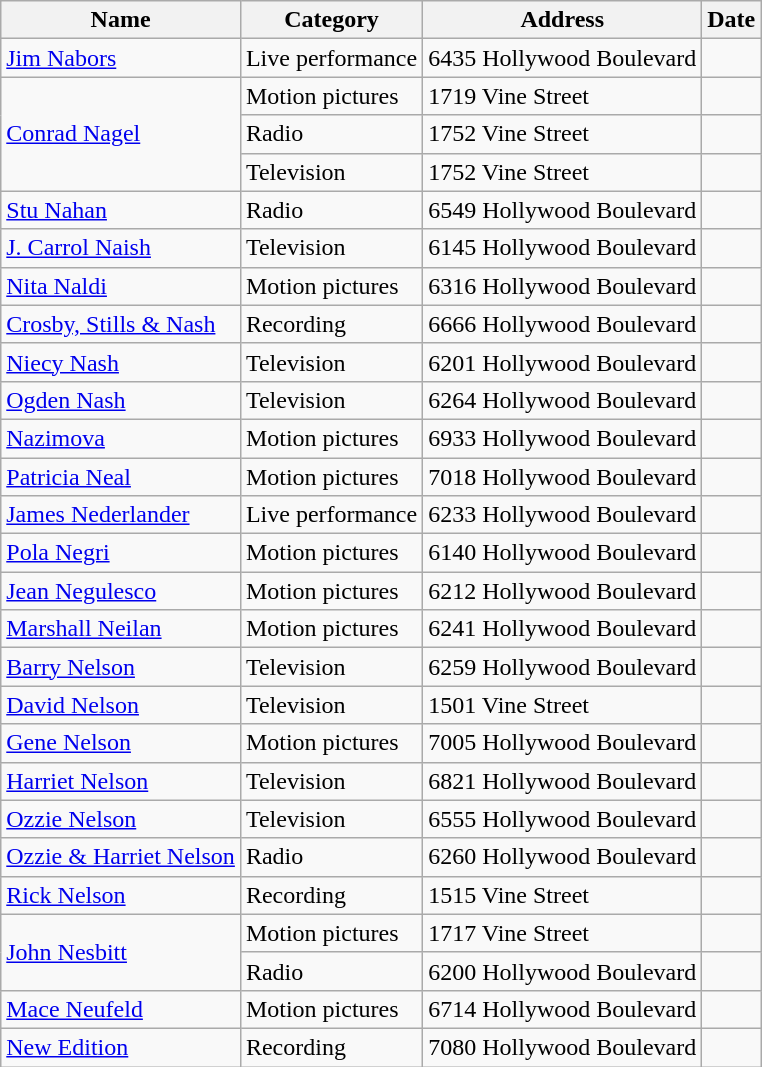<table class="wikitable sortable" style="font-size: 100%;">
<tr>
<th>Name</th>
<th>Category</th>
<th>Address</th>
<th>Date</th>
</tr>
<tr>
<td><a href='#'>Jim Nabors</a></td>
<td>Live performance</td>
<td>6435 Hollywood Boulevard</td>
<td></td>
</tr>
<tr>
<td rowspan="3"><a href='#'>Conrad Nagel</a></td>
<td>Motion pictures</td>
<td>1719 Vine Street</td>
<td></td>
</tr>
<tr>
<td>Radio</td>
<td>1752 Vine Street</td>
<td></td>
</tr>
<tr>
<td>Television</td>
<td>1752 Vine Street</td>
<td></td>
</tr>
<tr>
<td><a href='#'>Stu Nahan</a></td>
<td>Radio</td>
<td>6549 Hollywood Boulevard</td>
<td></td>
</tr>
<tr>
<td><a href='#'>J. Carrol Naish</a></td>
<td>Television</td>
<td>6145 Hollywood Boulevard</td>
<td></td>
</tr>
<tr>
<td><a href='#'>Nita Naldi</a></td>
<td>Motion pictures</td>
<td>6316 Hollywood Boulevard</td>
<td></td>
</tr>
<tr>
<td><a href='#'>Crosby, Stills & Nash</a></td>
<td>Recording</td>
<td>6666 Hollywood Boulevard</td>
<td></td>
</tr>
<tr>
<td><a href='#'>Niecy Nash</a></td>
<td>Television</td>
<td>6201 Hollywood Boulevard</td>
<td></td>
</tr>
<tr>
<td><a href='#'>Ogden Nash</a></td>
<td>Television</td>
<td>6264 Hollywood Boulevard</td>
<td></td>
</tr>
<tr>
<td><a href='#'>Nazimova</a></td>
<td>Motion pictures</td>
<td>6933 Hollywood Boulevard</td>
<td></td>
</tr>
<tr>
<td><a href='#'>Patricia Neal</a></td>
<td>Motion pictures</td>
<td>7018 Hollywood Boulevard</td>
<td></td>
</tr>
<tr>
<td><a href='#'>James Nederlander</a></td>
<td>Live performance</td>
<td>6233 Hollywood Boulevard</td>
<td></td>
</tr>
<tr>
<td><a href='#'>Pola Negri</a></td>
<td>Motion pictures</td>
<td>6140 Hollywood Boulevard</td>
<td></td>
</tr>
<tr>
<td><a href='#'>Jean Negulesco</a></td>
<td>Motion pictures</td>
<td>6212 Hollywood Boulevard</td>
<td></td>
</tr>
<tr>
<td><a href='#'>Marshall Neilan</a></td>
<td>Motion pictures</td>
<td>6241 Hollywood Boulevard</td>
<td></td>
</tr>
<tr>
<td><a href='#'>Barry Nelson</a></td>
<td>Television</td>
<td>6259 Hollywood Boulevard</td>
<td></td>
</tr>
<tr>
<td><a href='#'>David Nelson</a></td>
<td>Television</td>
<td>1501 Vine Street</td>
<td></td>
</tr>
<tr>
<td><a href='#'>Gene Nelson</a></td>
<td>Motion pictures</td>
<td>7005 Hollywood Boulevard</td>
<td></td>
</tr>
<tr>
<td><a href='#'>Harriet Nelson</a></td>
<td>Television</td>
<td>6821 Hollywood Boulevard</td>
<td></td>
</tr>
<tr>
<td><a href='#'>Ozzie Nelson</a></td>
<td>Television</td>
<td>6555 Hollywood Boulevard</td>
<td></td>
</tr>
<tr>
<td><a href='#'>Ozzie & Harriet Nelson</a></td>
<td>Radio</td>
<td>6260 Hollywood Boulevard</td>
<td></td>
</tr>
<tr>
<td><a href='#'>Rick Nelson</a></td>
<td>Recording</td>
<td>1515 Vine Street</td>
<td></td>
</tr>
<tr>
<td rowspan="2"><a href='#'>John Nesbitt</a></td>
<td>Motion pictures</td>
<td>1717 Vine Street</td>
<td></td>
</tr>
<tr>
<td>Radio</td>
<td>6200 Hollywood Boulevard</td>
<td></td>
</tr>
<tr>
<td><a href='#'>Mace Neufeld</a></td>
<td>Motion pictures</td>
<td>6714 Hollywood Boulevard</td>
<td></td>
</tr>
<tr>
<td><a href='#'>New Edition</a></td>
<td>Recording</td>
<td>7080 Hollywood Boulevard</td>
<td></td>
</tr>
</table>
